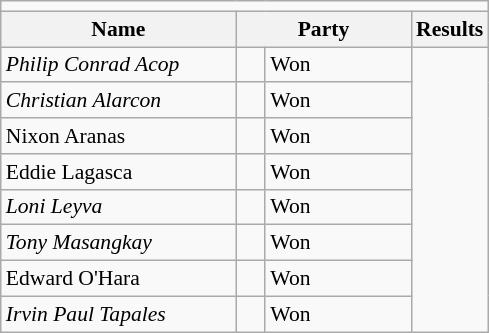<table class=wikitable style="font-size:90%">
<tr>
<td colspan=4 bgcolor=></td>
</tr>
<tr>
<th width=150px>Name</th>
<th colspan=2 width=110px>Party</th>
<th>Results</th>
</tr>
<tr>
<td><em>Philip Conrad Acop</em></td>
<td></td>
<td>Won</td>
</tr>
<tr>
<td><em>Christian Alarcon</em></td>
<td></td>
<td>Won</td>
</tr>
<tr>
<td>Nixon Aranas</td>
<td></td>
<td>Won</td>
</tr>
<tr>
<td>Eddie Lagasca</td>
<td></td>
<td>Won</td>
</tr>
<tr>
<td><em>Loni Leyva</em></td>
<td></td>
<td>Won</td>
</tr>
<tr>
<td><em>Tony Masangkay</em></td>
<td></td>
<td>Won</td>
</tr>
<tr>
<td>Edward O'Hara</td>
<td></td>
<td>Won</td>
</tr>
<tr>
<td><em>Irvin Paul Tapales</em></td>
<td></td>
<td>Won</td>
</tr>
</table>
